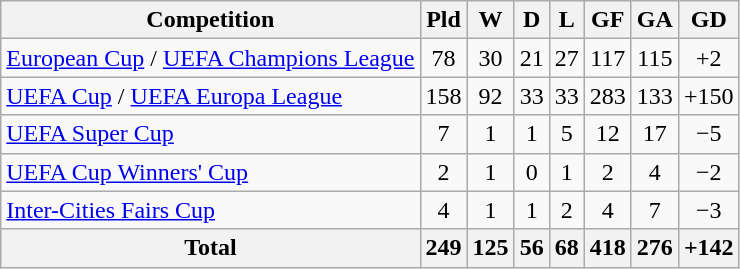<table class="wikitable sortable" style="text-align:center">
<tr>
<th>Competition</th>
<th>Pld</th>
<th>W</th>
<th>D</th>
<th>L</th>
<th>GF</th>
<th>GA</th>
<th>GD</th>
</tr>
<tr>
<td align=left><a href='#'>European Cup</a> / <a href='#'>UEFA Champions League</a></td>
<td>78</td>
<td>30</td>
<td>21</td>
<td>27</td>
<td>117</td>
<td>115</td>
<td>+2</td>
</tr>
<tr>
<td align=left><a href='#'>UEFA Cup</a> / <a href='#'>UEFA Europa League</a></td>
<td>158</td>
<td>92</td>
<td>33</td>
<td>33</td>
<td>283</td>
<td>133</td>
<td>+150</td>
</tr>
<tr>
<td align=left><a href='#'>UEFA Super Cup</a></td>
<td>7</td>
<td>1</td>
<td>1</td>
<td>5</td>
<td>12</td>
<td>17</td>
<td>−5</td>
</tr>
<tr>
<td align=left><a href='#'>UEFA Cup Winners' Cup</a></td>
<td>2</td>
<td>1</td>
<td>0</td>
<td>1</td>
<td>2</td>
<td>4</td>
<td>−2</td>
</tr>
<tr>
<td align=left><a href='#'>Inter-Cities Fairs Cup</a></td>
<td>4</td>
<td>1</td>
<td>1</td>
<td>2</td>
<td>4</td>
<td>7</td>
<td>−3</td>
</tr>
<tr>
<th>Total</th>
<th>249</th>
<th>125</th>
<th>56</th>
<th>68</th>
<th>418</th>
<th>276</th>
<th>+142</th>
</tr>
</table>
